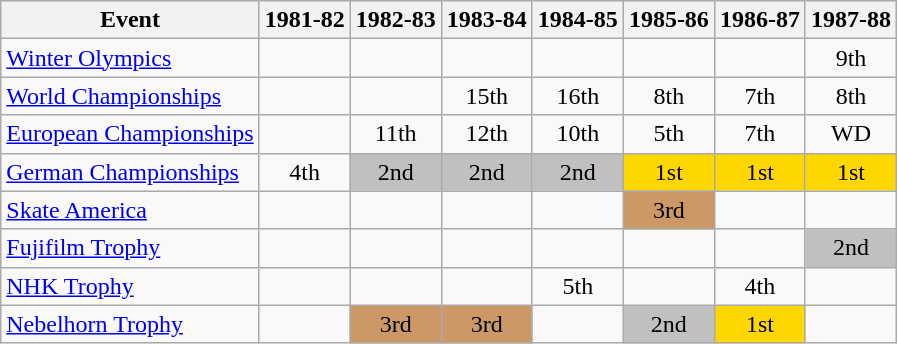<table class="wikitable">
<tr>
<th>Event</th>
<th>1981-82</th>
<th>1982-83</th>
<th>1983-84</th>
<th>1984-85</th>
<th>1985-86</th>
<th>1986-87</th>
<th>1987-88</th>
</tr>
<tr>
<td><a href='#'>Winter Olympics</a></td>
<td></td>
<td></td>
<td></td>
<td></td>
<td></td>
<td></td>
<td align="center">9th</td>
</tr>
<tr>
<td><a href='#'>World Championships</a></td>
<td></td>
<td></td>
<td align="center">15th</td>
<td align="center">16th</td>
<td align="center">8th</td>
<td align="center">7th</td>
<td align="center">8th</td>
</tr>
<tr>
<td><a href='#'>European Championships</a></td>
<td></td>
<td align="center">11th</td>
<td align="center">12th</td>
<td align="center">10th</td>
<td align="center">5th</td>
<td align="center">7th</td>
<td align="center">WD</td>
</tr>
<tr>
<td><a href='#'>German Championships</a></td>
<td align="center">4th</td>
<td align="center" bgcolor="silver">2nd</td>
<td align="center" bgcolor="silver">2nd</td>
<td align="center" bgcolor="silver">2nd</td>
<td align="center" bgcolor="gold">1st</td>
<td align="center" bgcolor="gold">1st</td>
<td align="center" bgcolor="gold">1st</td>
</tr>
<tr>
<td><a href='#'>Skate America</a></td>
<td></td>
<td></td>
<td></td>
<td></td>
<td align="center" bgcolor="cc9966">3rd</td>
<td></td>
<td></td>
</tr>
<tr>
<td><a href='#'>Fujifilm Trophy</a></td>
<td></td>
<td></td>
<td></td>
<td></td>
<td></td>
<td></td>
<td align="center" bgcolor="silver">2nd</td>
</tr>
<tr>
<td><a href='#'>NHK Trophy</a></td>
<td></td>
<td></td>
<td></td>
<td align="center">5th</td>
<td></td>
<td align="center">4th</td>
<td></td>
</tr>
<tr>
<td><a href='#'>Nebelhorn Trophy</a></td>
<td></td>
<td align="center" bgcolor="cc9966">3rd</td>
<td align="center" bgcolor="cc9966">3rd</td>
<td></td>
<td align="center" bgcolor="silver">2nd</td>
<td align="center" bgcolor="gold">1st</td>
<td></td>
</tr>
</table>
